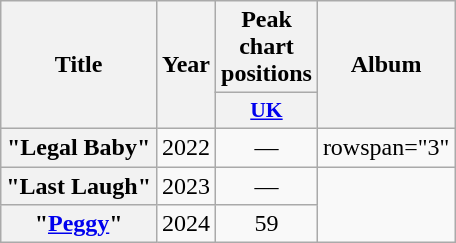<table class="wikitable plainrowheaders" style="text-align:center;">
<tr>
<th scope="col" rowspan="2">Title</th>
<th scope="col" rowspan="2">Year</th>
<th scope="col">Peak chart positions</th>
<th scope="col" rowspan="2">Album</th>
</tr>
<tr>
<th scope="col" style="width:2.5em;font-size:90%;"><a href='#'>UK</a><br></th>
</tr>
<tr>
<th scope="row">"Legal Baby"</th>
<td>2022</td>
<td>—</td>
<td>rowspan="3" </td>
</tr>
<tr>
<th scope="row">"Last Laugh"</th>
<td>2023</td>
<td>—</td>
</tr>
<tr>
<th scope="row">"<a href='#'>Peggy</a>"</th>
<td>2024</td>
<td>59</td>
</tr>
</table>
